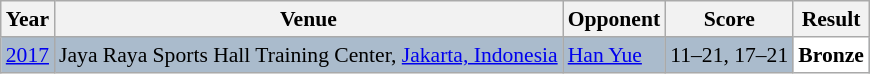<table class="sortable wikitable" style="font-size: 90%;">
<tr>
<th>Year</th>
<th>Venue</th>
<th>Opponent</th>
<th>Score</th>
<th>Result</th>
</tr>
<tr style="background:#AABBCC">
<td align="center"><a href='#'>2017</a></td>
<td align="left">Jaya Raya Sports Hall Training Center, <a href='#'>Jakarta, Indonesia</a></td>
<td align="left"> <a href='#'>Han Yue</a></td>
<td align="left">11–21, 17–21</td>
<td style="text-align:left; background:white"> <strong>Bronze</strong></td>
</tr>
</table>
